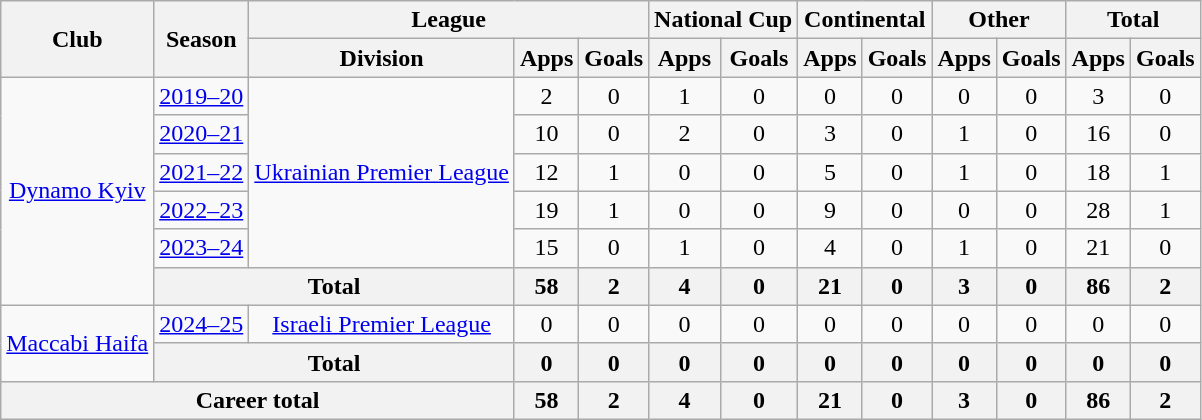<table class="wikitable" style="text-align:center">
<tr>
<th rowspan="2">Club</th>
<th rowspan="2">Season</th>
<th colspan="3">League</th>
<th colspan="2">National Cup</th>
<th colspan="2">Continental</th>
<th colspan="2">Other</th>
<th colspan="2">Total</th>
</tr>
<tr>
<th>Division</th>
<th>Apps</th>
<th>Goals</th>
<th>Apps</th>
<th>Goals</th>
<th>Apps</th>
<th>Goals</th>
<th>Apps</th>
<th>Goals</th>
<th>Apps</th>
<th>Goals</th>
</tr>
<tr>
<td rowspan="6"><a href='#'>Dynamo Kyiv</a></td>
<td><a href='#'>2019–20</a></td>
<td rowspan="5"><a href='#'>Ukrainian Premier League</a></td>
<td>2</td>
<td>0</td>
<td>1</td>
<td>0</td>
<td>0</td>
<td>0</td>
<td>0</td>
<td>0</td>
<td>3</td>
<td>0</td>
</tr>
<tr>
<td><a href='#'>2020–21</a></td>
<td>10</td>
<td>0</td>
<td>2</td>
<td>0</td>
<td>3</td>
<td>0</td>
<td>1</td>
<td>0</td>
<td>16</td>
<td>0</td>
</tr>
<tr>
<td><a href='#'>2021–22</a></td>
<td>12</td>
<td>1</td>
<td>0</td>
<td>0</td>
<td>5</td>
<td>0</td>
<td>1</td>
<td>0</td>
<td>18</td>
<td>1</td>
</tr>
<tr>
<td><a href='#'>2022–23</a></td>
<td>19</td>
<td>1</td>
<td>0</td>
<td>0</td>
<td>9</td>
<td>0</td>
<td>0</td>
<td>0</td>
<td>28</td>
<td>1</td>
</tr>
<tr>
<td><a href='#'>2023–24</a></td>
<td>15</td>
<td>0</td>
<td>1</td>
<td>0</td>
<td>4</td>
<td>0</td>
<td>1</td>
<td>0</td>
<td>21</td>
<td>0</td>
</tr>
<tr>
<th colspan="2">Total</th>
<th>58</th>
<th>2</th>
<th>4</th>
<th>0</th>
<th>21</th>
<th>0</th>
<th>3</th>
<th>0</th>
<th>86</th>
<th>2</th>
</tr>
<tr>
<td rowspan="2"><a href='#'>Maccabi Haifa</a></td>
<td><a href='#'>2024–25</a></td>
<td rowspan="1"><a href='#'>Israeli Premier League</a></td>
<td>0</td>
<td>0</td>
<td>0</td>
<td>0</td>
<td>0</td>
<td>0</td>
<td>0</td>
<td>0</td>
<td>0</td>
<td>0</td>
</tr>
<tr>
<th colspan="2">Total</th>
<th>0</th>
<th>0</th>
<th>0</th>
<th>0</th>
<th>0</th>
<th>0</th>
<th>0</th>
<th>0</th>
<th>0</th>
<th>0</th>
</tr>
<tr>
<th colspan="3">Career total</th>
<th>58</th>
<th>2</th>
<th>4</th>
<th>0</th>
<th>21</th>
<th>0</th>
<th>3</th>
<th>0</th>
<th>86</th>
<th>2</th>
</tr>
</table>
